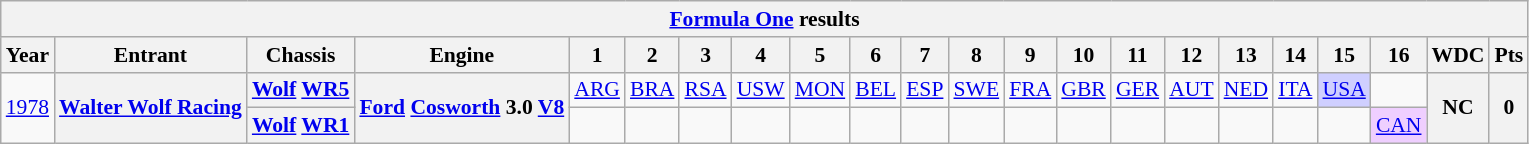<table class="wikitable" style="text-align:center; font-size:90%">
<tr>
<th colspan=45><a href='#'>Formula One</a> results</th>
</tr>
<tr>
<th>Year</th>
<th>Entrant</th>
<th>Chassis</th>
<th>Engine</th>
<th>1</th>
<th>2</th>
<th>3</th>
<th>4</th>
<th>5</th>
<th>6</th>
<th>7</th>
<th>8</th>
<th>9</th>
<th>10</th>
<th>11</th>
<th>12</th>
<th>13</th>
<th>14</th>
<th>15</th>
<th>16</th>
<th>WDC</th>
<th>Pts</th>
</tr>
<tr>
<td rowspan=2><a href='#'>1978</a></td>
<th rowspan=2><a href='#'>Walter Wolf Racing</a></th>
<th><a href='#'>Wolf</a> <a href='#'>WR5</a></th>
<th rowspan=2><a href='#'>Ford</a> <a href='#'>Cosworth</a> 3.0 <a href='#'>V8</a></th>
<td><a href='#'>ARG</a></td>
<td><a href='#'>BRA</a></td>
<td><a href='#'>RSA</a></td>
<td><a href='#'>USW</a></td>
<td><a href='#'>MON</a></td>
<td><a href='#'>BEL</a></td>
<td><a href='#'>ESP</a></td>
<td><a href='#'>SWE</a></td>
<td><a href='#'>FRA</a></td>
<td><a href='#'>GBR</a></td>
<td><a href='#'>GER</a></td>
<td><a href='#'>AUT</a></td>
<td><a href='#'>NED</a></td>
<td><a href='#'>ITA</a></td>
<td style="background:#CFCFFF;"><a href='#'>USA</a><br></td>
<td></td>
<th rowspan=2>NC</th>
<th rowspan=2>0</th>
</tr>
<tr>
<th><a href='#'>Wolf</a> <a href='#'>WR1</a></th>
<td></td>
<td></td>
<td></td>
<td></td>
<td></td>
<td></td>
<td></td>
<td></td>
<td></td>
<td></td>
<td></td>
<td></td>
<td></td>
<td></td>
<td></td>
<td style="background:#EFCFFF;"><a href='#'>CAN</a><br></td>
</tr>
</table>
